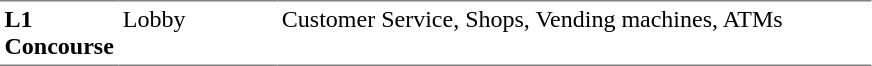<table table border=0 cellspacing=0 cellpadding=3>
<tr>
<td style="border-bottom:solid 1px gray; border-top:solid 1px gray;" valign=top width=50><strong>L1<br>Concourse</strong></td>
<td style="border-bottom:solid 1px gray; border-top:solid 1px gray;" valign=top width=100>Lobby</td>
<td style="border-bottom:solid 1px gray; border-top:solid 1px gray;" valign=top width=390>Customer Service, Shops, Vending machines, ATMs</td>
</tr>
</table>
